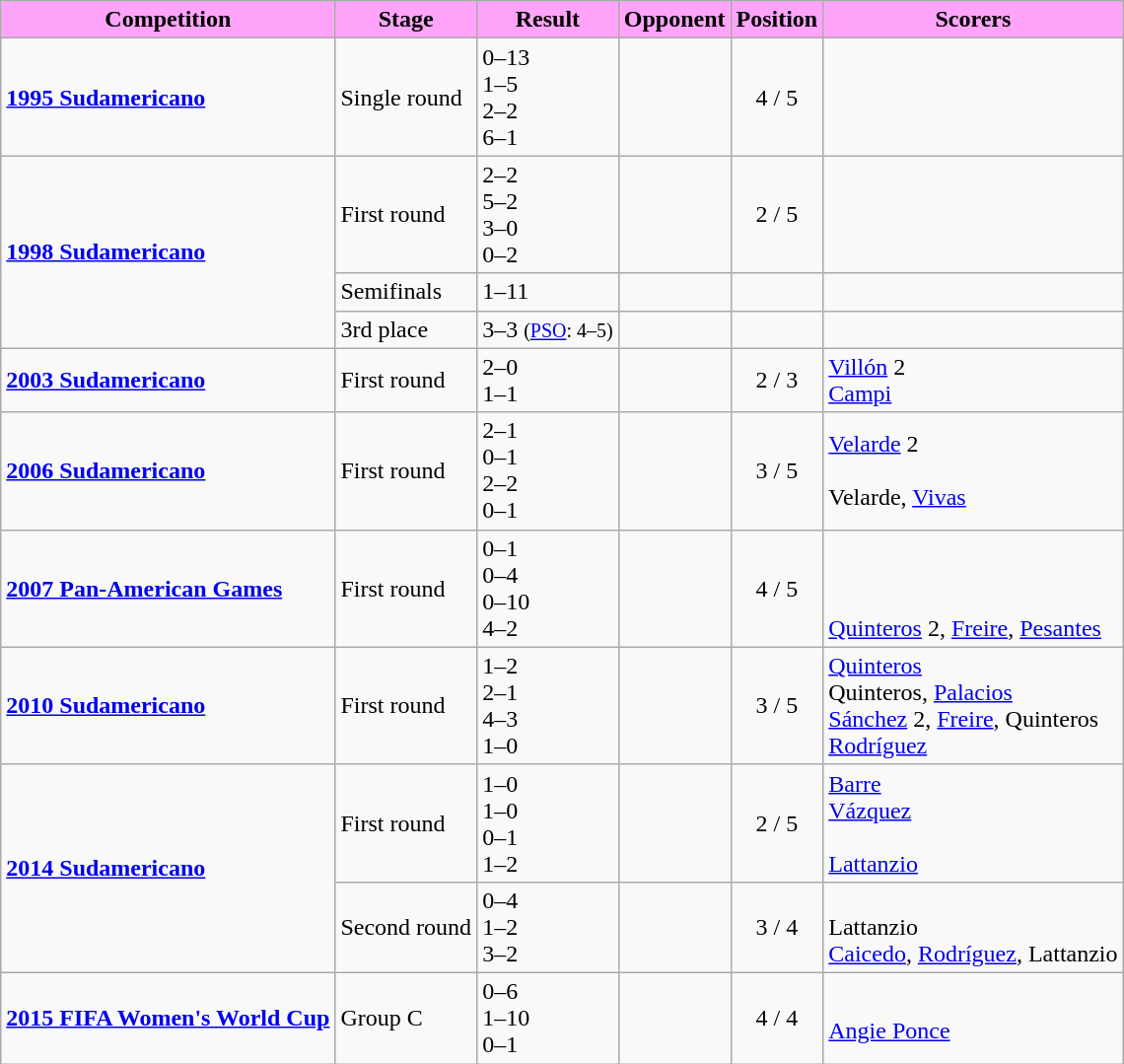<table class="wikitable">
<tr>
<th style="background:#FFA4FA;"><span>Competition</span></th>
<th style="background:#FFA4FA;"><span>Stage</span></th>
<th style="background:#FFA4FA;"><span>Result</span></th>
<th style="background:#FFA4FA;"><span>Opponent</span></th>
<th style="background:#FFA4FA;"><span>Position</span></th>
<th style="background:#FFA4FA;"><span>Scorers</span></th>
</tr>
<tr>
<td> <strong><a href='#'>1995 Sudamericano</a></strong></td>
<td>Single round</td>
<td>0–13<br>1–5<br>2–2<br>6–1</td>
<td><br><br><br></td>
<td align="center">4 / 5</td>
<td></td>
</tr>
<tr>
<td rowspan=3> <strong><a href='#'>1998 Sudamericano</a></strong></td>
<td>First round</td>
<td>2–2<br>5–2<br>3–0<br>0–2</td>
<td><br><br><br></td>
<td align="center">2 / 5</td>
<td></td>
</tr>
<tr>
<td>Semifinals</td>
<td>1–11</td>
<td></td>
<td></td>
<td></td>
</tr>
<tr>
<td>3rd place</td>
<td>3–3 <small>(<a href='#'>PSO</a>: 4–5)</small></td>
<td></td>
<td></td>
<td></td>
</tr>
<tr>
<td> <strong><a href='#'>2003 Sudamericano</a></strong></td>
<td>First round</td>
<td>2–0<br>1–1</td>
<td><br></td>
<td align="center">2 / 3</td>
<td><a href='#'>Villón</a> 2<br><a href='#'>Campi</a></td>
</tr>
<tr>
<td> <strong><a href='#'>2006 Sudamericano</a></strong></td>
<td>First round</td>
<td>2–1<br>0–1<br>2–2<br>0–1</td>
<td><br><br><br></td>
<td align="center">3 / 5</td>
<td><a href='#'>Velarde</a> 2<br><br>Velarde, <a href='#'>Vivas</a><br></td>
</tr>
<tr>
<td> <strong><a href='#'>2007 Pan-American Games</a></strong></td>
<td>First round</td>
<td>0–1<br>0–4<br>0–10<br>4–2</td>
<td><br><br><br></td>
<td align="center">4 / 5</td>
<td><br><br><br><a href='#'>Quinteros</a> 2, <a href='#'>Freire</a>, <a href='#'>Pesantes</a></td>
</tr>
<tr>
<td> <strong><a href='#'>2010 Sudamericano</a></strong></td>
<td>First round</td>
<td>1–2<br>2–1<br>4–3<br>1–0</td>
<td><br><br><br></td>
<td align="center">3 / 5</td>
<td><a href='#'>Quinteros</a><br>Quinteros, <a href='#'>Palacios</a><br><a href='#'>Sánchez</a> 2, <a href='#'>Freire</a>, Quinteros<br><a href='#'>Rodríguez</a></td>
</tr>
<tr>
<td rowspan=2> <strong><a href='#'>2014 Sudamericano</a></strong></td>
<td>First round</td>
<td>1–0<br>1–0<br>0–1<br>1–2</td>
<td><br><br><br></td>
<td align="center">2 / 5</td>
<td><a href='#'>Barre</a><br><a href='#'>Vázquez</a><br> <br><a href='#'>Lattanzio</a></td>
</tr>
<tr>
<td>Second round</td>
<td>0–4<br>1–2<br>3–2</td>
<td><br><br></td>
<td align="center">3 / 4</td>
<td><br>Lattanzio<br><a href='#'>Caicedo</a>, <a href='#'>Rodríguez</a>, Lattanzio</td>
</tr>
<tr>
<td> <strong><a href='#'>2015 FIFA Women's World Cup</a></strong></td>
<td>Group C</td>
<td>0–6<br>1–10<br>0–1</td>
<td><br><br></td>
<td align="center">4 / 4</td>
<td><br><a href='#'>Angie Ponce</a><br></td>
</tr>
</table>
